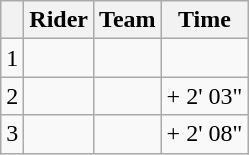<table class="wikitable">
<tr>
<th></th>
<th>Rider</th>
<th>Team</th>
<th>Time</th>
</tr>
<tr>
<td>1</td>
<td> </td>
<td></td>
<td align=right></td>
</tr>
<tr>
<td>2</td>
<td> </td>
<td></td>
<td align=right>+ 2' 03"</td>
</tr>
<tr>
<td>3</td>
<td></td>
<td></td>
<td align=right>+ 2' 08"</td>
</tr>
</table>
